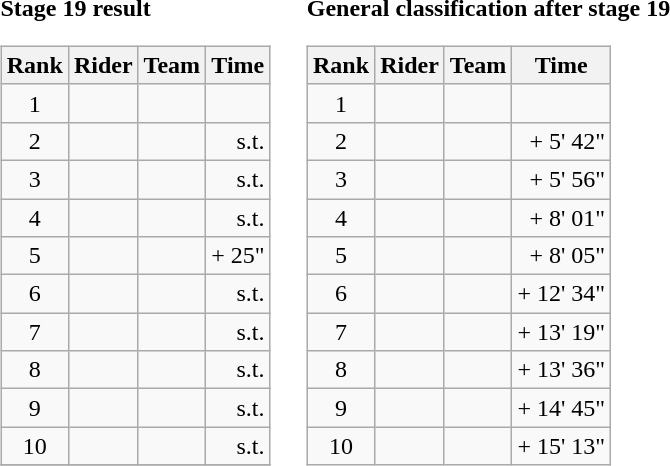<table>
<tr>
<td><strong>Stage 19 result</strong><br><table class="wikitable">
<tr>
<th scope="col">Rank</th>
<th scope="col">Rider</th>
<th scope="col">Team</th>
<th scope="col">Time</th>
</tr>
<tr>
<td style="text-align:center;">1</td>
<td></td>
<td></td>
<td style="text-align:right;"></td>
</tr>
<tr>
<td style="text-align:center;">2</td>
<td></td>
<td></td>
<td style="text-align:right;">s.t.</td>
</tr>
<tr>
<td style="text-align:center;">3</td>
<td></td>
<td></td>
<td style="text-align:right;">s.t.</td>
</tr>
<tr>
<td style="text-align:center;">4</td>
<td></td>
<td></td>
<td style="text-align:right;">s.t.</td>
</tr>
<tr>
<td style="text-align:center;">5</td>
<td></td>
<td></td>
<td style="text-align:right;">+ 25"</td>
</tr>
<tr>
<td style="text-align:center;">6</td>
<td></td>
<td></td>
<td style="text-align:right;">s.t.</td>
</tr>
<tr>
<td style="text-align:center;">7</td>
<td></td>
<td></td>
<td style="text-align:right;">s.t.</td>
</tr>
<tr>
<td style="text-align:center;">8</td>
<td></td>
<td></td>
<td style="text-align:right;">s.t.</td>
</tr>
<tr>
<td style="text-align:center;">9</td>
<td></td>
<td></td>
<td style="text-align:right;">s.t.</td>
</tr>
<tr>
<td style="text-align:center;">10</td>
<td></td>
<td></td>
<td style="text-align:right;">s.t.</td>
</tr>
<tr>
</tr>
</table>
</td>
<td></td>
<td><strong>General classification after stage 19</strong><br><table class="wikitable">
<tr>
<th scope="col">Rank</th>
<th scope="col">Rider</th>
<th scope="col">Team</th>
<th scope="col">Time</th>
</tr>
<tr>
<td style="text-align:center;">1</td>
<td> </td>
<td></td>
<td style="text-align:right;"></td>
</tr>
<tr>
<td style="text-align:center;">2</td>
<td></td>
<td></td>
<td style="text-align:right;">+ 5' 42"</td>
</tr>
<tr>
<td style="text-align:center;">3</td>
<td></td>
<td></td>
<td style="text-align:right;">+ 5' 56"</td>
</tr>
<tr>
<td style="text-align:center;">4</td>
<td></td>
<td></td>
<td style="text-align:right;">+ 8' 01"</td>
</tr>
<tr>
<td style="text-align:center;">5</td>
<td></td>
<td></td>
<td style="text-align:right;">+ 8' 05"</td>
</tr>
<tr>
<td style="text-align:center;">6</td>
<td></td>
<td></td>
<td style="text-align:right;">+ 12' 34"</td>
</tr>
<tr>
<td style="text-align:center;">7</td>
<td></td>
<td></td>
<td style="text-align:right;">+ 13' 19"</td>
</tr>
<tr>
<td style="text-align:center;">8</td>
<td></td>
<td></td>
<td style="text-align:right;">+ 13' 36"</td>
</tr>
<tr>
<td style="text-align:center;">9</td>
<td></td>
<td></td>
<td style="text-align:right;">+ 14' 45"</td>
</tr>
<tr>
<td style="text-align:center;">10</td>
<td></td>
<td></td>
<td style="text-align:right;">+ 15' 13"</td>
</tr>
</table>
</td>
</tr>
</table>
